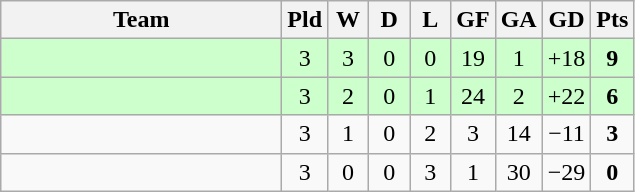<table class="wikitable" style="text-align:center;">
<tr>
<th width=180>Team</th>
<th width=20>Pld</th>
<th width=20>W</th>
<th width=20>D</th>
<th width=20>L</th>
<th width=20>GF</th>
<th width=20>GA</th>
<th width=20>GD</th>
<th width=20>Pts</th>
</tr>
<tr bgcolor=ccffcc>
<td align="left"></td>
<td>3</td>
<td>3</td>
<td>0</td>
<td>0</td>
<td>19</td>
<td>1</td>
<td>+18</td>
<td><strong>9</strong></td>
</tr>
<tr bgcolor=ccffcc>
<td align="left"></td>
<td>3</td>
<td>2</td>
<td>0</td>
<td>1</td>
<td>24</td>
<td>2</td>
<td>+22</td>
<td><strong>6</strong></td>
</tr>
<tr>
<td align="left"><em></em></td>
<td>3</td>
<td>1</td>
<td>0</td>
<td>2</td>
<td>3</td>
<td>14</td>
<td>−11</td>
<td><strong>3</strong></td>
</tr>
<tr>
<td align="left"></td>
<td>3</td>
<td>0</td>
<td>0</td>
<td>3</td>
<td>1</td>
<td>30</td>
<td>−29</td>
<td><strong>0</strong></td>
</tr>
</table>
